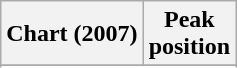<table class="wikitable sortable plainrowheaders">
<tr>
<th>Chart (2007)</th>
<th>Peak<br>position</th>
</tr>
<tr>
</tr>
<tr>
</tr>
<tr>
</tr>
</table>
